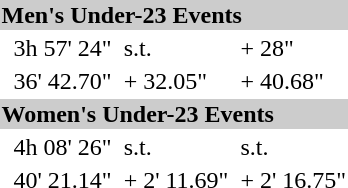<table>
<tr style="background:#ccc;">
<td colspan=7><strong>Men's Under-23 Events</strong></td>
</tr>
<tr>
<td><br></td>
<td></td>
<td>3h 57' 24"</td>
<td></td>
<td>s.t.</td>
<td></td>
<td>+ 28"</td>
</tr>
<tr>
<td><br></td>
<td></td>
<td>36' 42.70"</td>
<td></td>
<td>+ 32.05"</td>
<td></td>
<td>+ 40.68"</td>
</tr>
<tr style="background:#ccc;">
<td colspan=7><strong>Women's Under-23 Events</strong></td>
</tr>
<tr>
<td><br></td>
<td></td>
<td>4h 08' 26"</td>
<td></td>
<td>s.t.</td>
<td></td>
<td>s.t.</td>
</tr>
<tr>
<td><br></td>
<td></td>
<td>40' 21.14"</td>
<td></td>
<td>+ 2' 11.69"</td>
<td></td>
<td>+ 2' 16.75"</td>
</tr>
</table>
